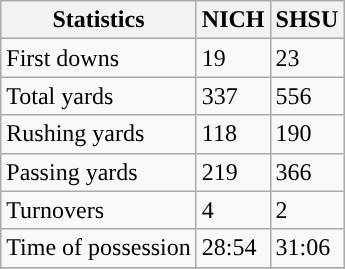<table class="wikitable" style="float: left;">
<tr>
<th>Statistics</th>
<th>NICH</th>
<th>SHSU</th>
</tr>
<tr>
<td>First downs</td>
<td>19</td>
<td>23</td>
</tr>
<tr>
<td>Total yards</td>
<td>337</td>
<td>556</td>
</tr>
<tr>
<td>Rushing yards</td>
<td>118</td>
<td>190</td>
</tr>
<tr>
<td>Passing yards</td>
<td>219</td>
<td>366</td>
</tr>
<tr>
<td>Turnovers</td>
<td>4</td>
<td>2</td>
</tr>
<tr>
<td>Time of possession</td>
<td>28:54</td>
<td>31:06</td>
</tr>
<tr>
</tr>
</table>
